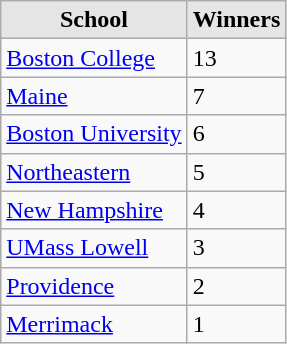<table class="wikitable">
<tr>
<th style="background:#e5e5e5;">School</th>
<th style="background:#e5e5e5;">Winners</th>
</tr>
<tr>
<td><a href='#'>Boston College</a></td>
<td>13</td>
</tr>
<tr>
<td><a href='#'>Maine</a></td>
<td>7</td>
</tr>
<tr>
<td><a href='#'>Boston University</a></td>
<td>6</td>
</tr>
<tr>
<td><a href='#'>Northeastern</a></td>
<td>5</td>
</tr>
<tr>
<td><a href='#'>New Hampshire</a></td>
<td>4</td>
</tr>
<tr>
<td><a href='#'>UMass Lowell</a></td>
<td>3</td>
</tr>
<tr>
<td><a href='#'>Providence</a></td>
<td>2</td>
</tr>
<tr>
<td><a href='#'>Merrimack</a></td>
<td>1</td>
</tr>
</table>
